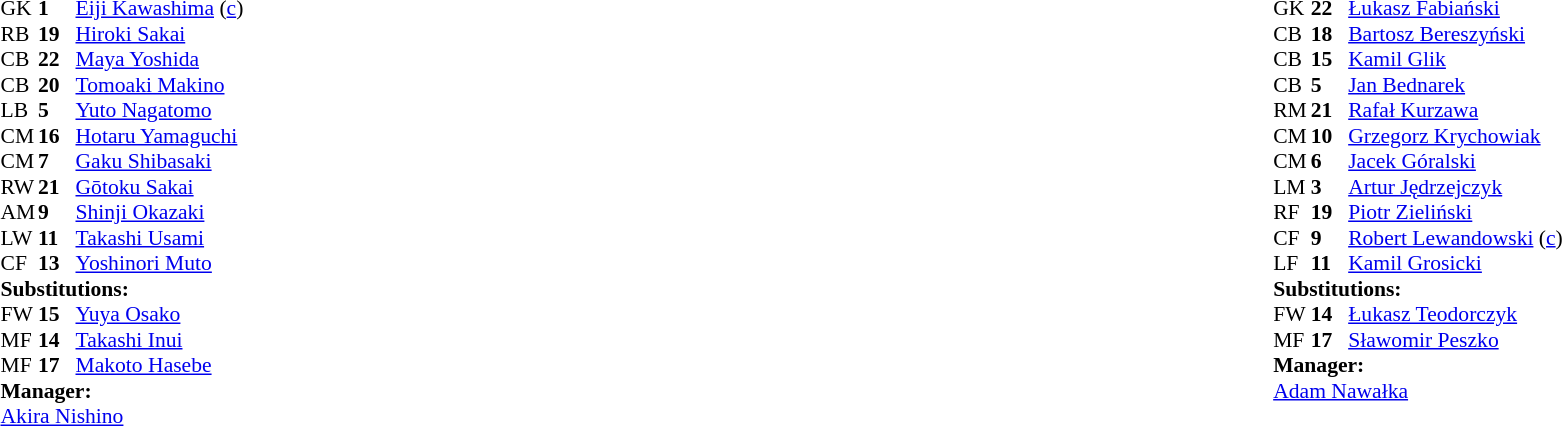<table width="100%">
<tr>
<td valign="top" width="40%"><br><table style="font-size:90%" cellspacing="0" cellpadding="0">
<tr>
<th width=25></th>
<th width=25></th>
</tr>
<tr>
<td>GK</td>
<td><strong>1</strong></td>
<td><a href='#'>Eiji Kawashima</a> (<a href='#'>c</a>)</td>
</tr>
<tr>
<td>RB</td>
<td><strong>19</strong></td>
<td><a href='#'>Hiroki Sakai</a></td>
</tr>
<tr>
<td>CB</td>
<td><strong>22</strong></td>
<td><a href='#'>Maya Yoshida</a></td>
</tr>
<tr>
<td>CB</td>
<td><strong>20</strong></td>
<td><a href='#'>Tomoaki Makino</a></td>
<td></td>
</tr>
<tr>
<td>LB</td>
<td><strong>5</strong></td>
<td><a href='#'>Yuto Nagatomo</a></td>
</tr>
<tr>
<td>CM</td>
<td><strong>16</strong></td>
<td><a href='#'>Hotaru Yamaguchi</a></td>
</tr>
<tr>
<td>CM</td>
<td><strong>7</strong></td>
<td><a href='#'>Gaku Shibasaki</a></td>
</tr>
<tr>
<td>RW</td>
<td><strong>21</strong></td>
<td><a href='#'>Gōtoku Sakai</a></td>
</tr>
<tr>
<td>AM</td>
<td><strong>9</strong></td>
<td><a href='#'>Shinji Okazaki</a></td>
<td></td>
<td></td>
</tr>
<tr>
<td>LW</td>
<td><strong>11</strong></td>
<td><a href='#'>Takashi Usami</a></td>
<td></td>
<td></td>
</tr>
<tr>
<td>CF</td>
<td><strong>13</strong></td>
<td><a href='#'>Yoshinori Muto</a></td>
<td></td>
<td></td>
</tr>
<tr>
<td colspan=3><strong>Substitutions:</strong></td>
</tr>
<tr>
<td>FW</td>
<td><strong>15</strong></td>
<td><a href='#'>Yuya Osako</a></td>
<td></td>
<td></td>
</tr>
<tr>
<td>MF</td>
<td><strong>14</strong></td>
<td><a href='#'>Takashi Inui</a></td>
<td></td>
<td></td>
</tr>
<tr>
<td>MF</td>
<td><strong>17</strong></td>
<td><a href='#'>Makoto Hasebe</a></td>
<td></td>
<td></td>
</tr>
<tr>
<td colspan=3><strong>Manager:</strong></td>
</tr>
<tr>
<td colspan=3><a href='#'>Akira Nishino</a></td>
</tr>
</table>
</td>
<td valign="top"></td>
<td valign="top" width="50%"><br><table style="font-size:90%; margin:auto" cellspacing="0" cellpadding="0">
<tr>
<th width=25></th>
<th width=25></th>
</tr>
<tr>
<td>GK</td>
<td><strong>22</strong></td>
<td><a href='#'>Łukasz Fabiański</a></td>
</tr>
<tr>
<td>CB</td>
<td><strong>18</strong></td>
<td><a href='#'>Bartosz Bereszyński</a></td>
</tr>
<tr>
<td>CB</td>
<td><strong>15</strong></td>
<td><a href='#'>Kamil Glik</a></td>
</tr>
<tr>
<td>CB</td>
<td><strong>5</strong></td>
<td><a href='#'>Jan Bednarek</a></td>
</tr>
<tr>
<td>RM</td>
<td><strong>21</strong></td>
<td><a href='#'>Rafał Kurzawa</a></td>
<td></td>
<td></td>
</tr>
<tr>
<td>CM</td>
<td><strong>10</strong></td>
<td><a href='#'>Grzegorz Krychowiak</a></td>
</tr>
<tr>
<td>CM</td>
<td><strong>6</strong></td>
<td><a href='#'>Jacek Góralski</a></td>
</tr>
<tr>
<td>LM</td>
<td><strong>3</strong></td>
<td><a href='#'>Artur Jędrzejczyk</a></td>
</tr>
<tr>
<td>RF</td>
<td><strong>19</strong></td>
<td><a href='#'>Piotr Zieliński</a></td>
<td></td>
<td></td>
</tr>
<tr>
<td>CF</td>
<td><strong>9</strong></td>
<td><a href='#'>Robert Lewandowski</a> (<a href='#'>c</a>)</td>
</tr>
<tr>
<td>LF</td>
<td><strong>11</strong></td>
<td><a href='#'>Kamil Grosicki</a></td>
</tr>
<tr>
<td colspan=3><strong>Substitutions:</strong></td>
</tr>
<tr>
<td>FW</td>
<td><strong>14</strong></td>
<td><a href='#'>Łukasz Teodorczyk</a></td>
<td></td>
<td></td>
</tr>
<tr>
<td>MF</td>
<td><strong>17</strong></td>
<td><a href='#'>Sławomir Peszko</a></td>
<td></td>
<td></td>
</tr>
<tr>
<td colspan=3><strong>Manager:</strong></td>
</tr>
<tr>
<td colspan=3><a href='#'>Adam Nawałka</a></td>
</tr>
</table>
</td>
</tr>
</table>
